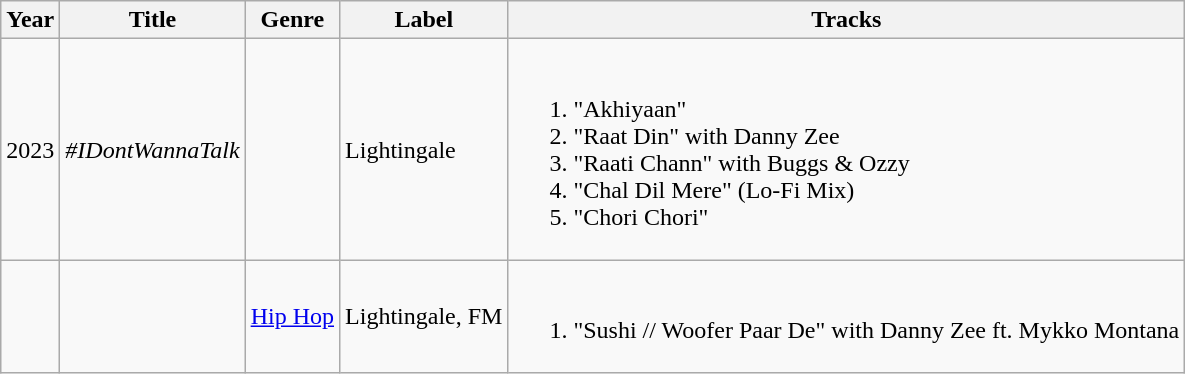<table class="wikitable">
<tr>
<th>Year</th>
<th>Title</th>
<th>Genre</th>
<th>Label</th>
<th>Tracks</th>
</tr>
<tr>
<td>2023</td>
<td><em>#IDontWannaTalk</em></td>
<td></td>
<td>Lightingale</td>
<td><br><ol><li>"Akhiyaan"</li><li>"Raat Din" with Danny Zee</li><li>"Raati Chann" with Buggs & Ozzy</li><li>"Chal Dil Mere" (Lo-Fi Mix)</li><li>"Chori Chori"</li></ol></td>
</tr>
<tr>
<td></td>
<td> </td>
<td><a href='#'>Hip Hop</a></td>
<td>Lightingale, FM</td>
<td><br><ol><li>"Sushi // Woofer Paar De" with Danny Zee ft. Mykko Montana</li></ol></td>
</tr>
</table>
